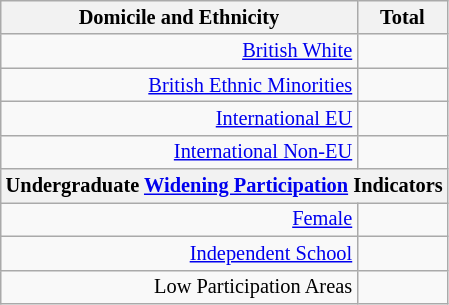<table class="wikitable floatright sortable collapsible mw-collapsible"; style="font-size:85%; text-align:right;">
<tr>
<th>Domicile and Ethnicity</th>
<th colspan="2" data-sort-type=number>Total</th>
</tr>
<tr>
<td><a href='#'>British White</a></td>
<td align=right></td>
</tr>
<tr>
<td><a href='#'>British Ethnic Minorities</a></td>
<td align=right></td>
</tr>
<tr>
<td><a href='#'>International EU</a></td>
<td align=right></td>
</tr>
<tr>
<td><a href='#'>International Non-EU</a></td>
<td align=right></td>
</tr>
<tr>
<th colspan="4" data-sort-type=number>Undergraduate <a href='#'>Widening Participation</a> Indicators</th>
</tr>
<tr>
<td><a href='#'>Female</a></td>
<td align=right></td>
</tr>
<tr>
<td><a href='#'>Independent School</a></td>
<td align=right></td>
</tr>
<tr>
<td>Low Participation Areas</td>
<td align=right></td>
</tr>
</table>
